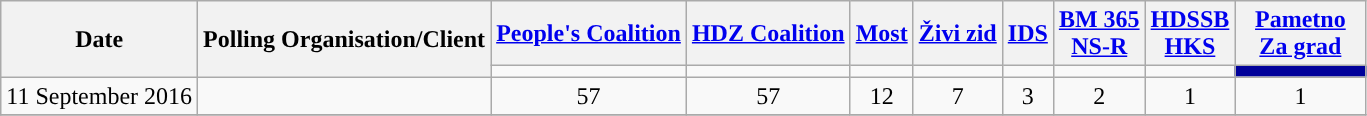<table class="wikitable" style="text-align:center;">
<tr>
<th rowspan=2>Date</th>
<th rowspan=2>Polling Organisation/Client</th>
<th><a href='#'>People's Coalition</a></th>
<th><a href='#'>HDZ Coalition</a></th>
<th><a href='#'>Most</a></th>
<th><a href='#'>Živi zid</a></th>
<th><a href='#'>IDS</a></th>
<th><a href='#'>BM 365</a><br><a href='#'>NS-R</a></th>
<th><a href='#'>HDSSB</a><br><a href='#'>HKS</a></th>
<th><a href='#'>Pametno</a><br><a href='#'>Za grad</a></th>
</tr>
<tr>
<td style="background: "></td>
<td style="background: "></td>
<td style="background: "></td>
<td style="background: "></td>
<td style="background: "></td>
<td style="background: "></td>
<td style="background: "></td>
<th style="background-color:#00009a; width:80px;"></th>
</tr>
<tr>
<td>11 September 2016</td>
<td></td>
<td align=center>57</td>
<td align=center>57</td>
<td align=center>12</td>
<td align=center>7</td>
<td align=center>3</td>
<td align=center>2</td>
<td align=center>1</td>
<td align=center>1</td>
</tr>
<tr>
</tr>
</table>
